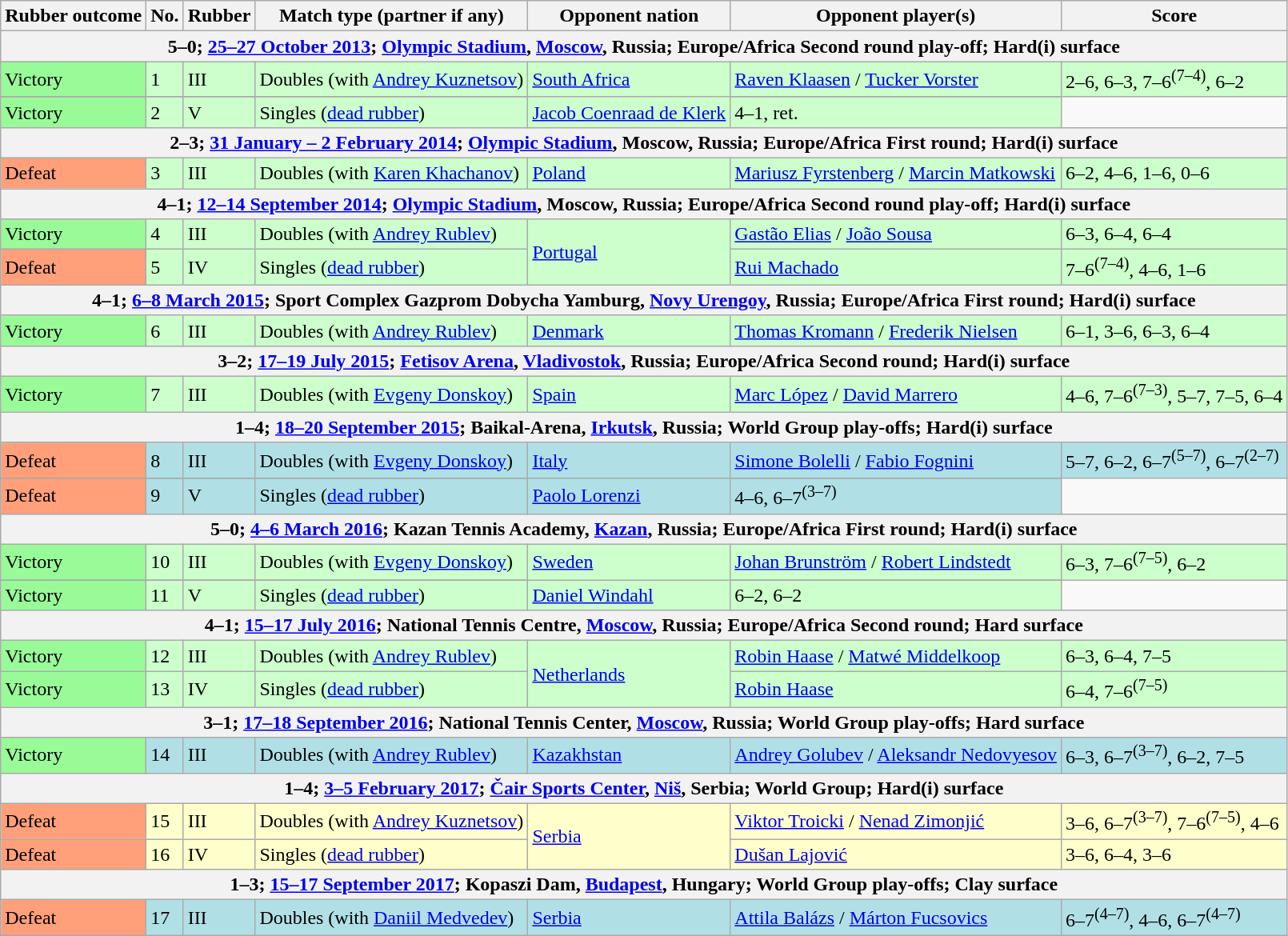<table class=wikitable>
<tr>
<th>Rubber outcome</th>
<th>No.</th>
<th>Rubber</th>
<th>Match type (partner if any)</th>
<th>Opponent nation</th>
<th>Opponent player(s)</th>
<th>Score</th>
</tr>
<tr>
<th colspan=7>5–0; <a href='#'>25–27 October 2013</a>; <a href='#'>Olympic Stadium</a>, <a href='#'>Moscow</a>, Russia; Europe/Africa Second round play-off; Hard(i) surface</th>
</tr>
<tr bgcolor=#CCFFCC>
<td bgcolor=98FB98>Victory</td>
<td>1</td>
<td>III</td>
<td>Doubles (with <a href='#'>Andrey Kuznetsov</a>)</td>
<td rowspan=2> <a href='#'>South Africa</a></td>
<td><a href='#'>Raven Klaasen</a> / <a href='#'>Tucker Vorster</a></td>
<td>2–6, 6–3, 7–6<sup>(7–4)</sup>, 6–2</td>
</tr>
<tr>
</tr>
<tr bgcolor=#CCFFCC>
<td bgcolor=98FB98>Victory</td>
<td>2</td>
<td>V</td>
<td>Singles (<a href='#'>dead rubber</a>)</td>
<td><a href='#'>Jacob Coenraad de Klerk</a></td>
<td>4–1, ret.</td>
</tr>
<tr>
<th colspan=7>2–3; <a href='#'>31 January – 2 February 2014</a>; <a href='#'>Olympic Stadium</a>, Moscow, Russia; Europe/Africa First round; Hard(i) surface</th>
</tr>
<tr bgcolor=#CCFFCC>
<td bgcolor=FFA07A>Defeat</td>
<td>3</td>
<td>III</td>
<td>Doubles (with <a href='#'>Karen Khachanov</a>)</td>
<td> <a href='#'>Poland</a></td>
<td><a href='#'>Mariusz Fyrstenberg</a> / <a href='#'>Marcin Matkowski</a></td>
<td>6–2, 4–6, 1–6, 0–6</td>
</tr>
<tr>
<th colspan=7>4–1; <a href='#'>12–14 September 2014</a>; <a href='#'>Olympic Stadium</a>, Moscow, Russia; Europe/Africa Second round play-off; Hard(i) surface</th>
</tr>
<tr bgcolor=#CCFFCC>
<td bgcolor=98FB98>Victory</td>
<td>4</td>
<td>III</td>
<td>Doubles (with <a href='#'>Andrey Rublev</a>)</td>
<td rowspan=2> <a href='#'>Portugal</a></td>
<td><a href='#'>Gastão Elias</a> / <a href='#'>João Sousa</a></td>
<td>6–3, 6–4, 6–4</td>
</tr>
<tr bgcolor=#CCFFCC>
<td bgcolor=FFA07A>Defeat</td>
<td>5</td>
<td>IV</td>
<td>Singles (<a href='#'>dead rubber</a>)</td>
<td><a href='#'>Rui Machado</a></td>
<td>7–6<sup>(7–4)</sup>, 4–6, 1–6</td>
</tr>
<tr>
<th colspan=7>4–1; <a href='#'>6–8 March 2015</a>; Sport Complex Gazprom Dobycha Yamburg, <a href='#'>Novy Urengoy</a>, Russia; Europe/Africa First round; Hard(i) surface</th>
</tr>
<tr bgcolor=#CCFFCC>
<td bgcolor=98FB98>Victory</td>
<td>6</td>
<td>III</td>
<td>Doubles (with <a href='#'>Andrey Rublev</a>)</td>
<td> <a href='#'>Denmark</a></td>
<td><a href='#'>Thomas Kromann</a> / <a href='#'>Frederik Nielsen</a></td>
<td>6–1, 3–6, 6–3, 6–4</td>
</tr>
<tr>
<th colspan=7>3–2; <a href='#'>17–19 July 2015</a>; <a href='#'>Fetisov Arena</a>, <a href='#'>Vladivostok</a>, Russia; Europe/Africa Second round; Hard(i) surface</th>
</tr>
<tr bgcolor=#CCFFCC>
<td bgcolor=98FB98>Victory</td>
<td>7</td>
<td>III</td>
<td>Doubles (with <a href='#'>Evgeny Donskoy</a>)</td>
<td> <a href='#'>Spain</a></td>
<td><a href='#'>Marc López</a> / <a href='#'>David Marrero</a></td>
<td>4–6, 7–6<sup>(7–3)</sup>, 5–7, 7–5, 6–4</td>
</tr>
<tr>
<th colspan=7>1–4; <a href='#'>18–20 September 2015</a>; Baikal-Arena, <a href='#'>Irkutsk</a>, Russia; World Group play-offs; Hard(i) surface</th>
</tr>
<tr bgcolor=#B0E0E6>
<td bgcolor=FFA07A>Defeat</td>
<td>8</td>
<td>III</td>
<td>Doubles (with <a href='#'>Evgeny Donskoy</a>)</td>
<td rowspan=2> <a href='#'>Italy</a></td>
<td><a href='#'>Simone Bolelli</a> / <a href='#'>Fabio Fognini</a></td>
<td>5–7, 6–2, 6–7<sup>(5–7)</sup>, 6–7<sup>(2–7)</sup></td>
</tr>
<tr>
</tr>
<tr bgcolor=#B0E0E6>
<td bgcolor=FFA07A>Defeat</td>
<td>9</td>
<td>V</td>
<td>Singles (<a href='#'>dead rubber</a>)</td>
<td><a href='#'>Paolo Lorenzi</a></td>
<td>4–6, 6–7<sup>(3–7)</sup></td>
</tr>
<tr>
<th colspan=7>5–0; <a href='#'>4–6 March 2016</a>; Kazan Tennis Academy, <a href='#'>Kazan</a>, Russia; Europe/Africa First round; Hard(i) surface</th>
</tr>
<tr bgcolor=#CCFFCC>
<td bgcolor=98FB98>Victory</td>
<td>10</td>
<td>III</td>
<td>Doubles (with <a href='#'>Evgeny Donskoy</a>)</td>
<td rowspan=2> <a href='#'>Sweden</a></td>
<td><a href='#'>Johan Brunström</a> / <a href='#'>Robert Lindstedt</a></td>
<td>6–3, 7–6<sup>(7–5)</sup>, 6–2</td>
</tr>
<tr>
</tr>
<tr bgcolor=#CCFFCC>
<td bgcolor=98FB98>Victory</td>
<td>11</td>
<td>V</td>
<td>Singles (<a href='#'>dead rubber</a>)</td>
<td><a href='#'>Daniel Windahl</a></td>
<td>6–2, 6–2</td>
</tr>
<tr>
<th colspan=7>4–1; <a href='#'>15–17 July 2016</a>; National Tennis Centre, <a href='#'>Moscow</a>, Russia; Europe/Africa Second round; Hard surface</th>
</tr>
<tr bgcolor=#CCFFCC>
<td bgcolor=98FB98>Victory</td>
<td>12</td>
<td>III</td>
<td>Doubles (with <a href='#'>Andrey Rublev</a>)</td>
<td rowspan=2> <a href='#'>Netherlands</a></td>
<td><a href='#'>Robin Haase</a> / <a href='#'>Matwé Middelkoop</a></td>
<td>6–3, 6–4, 7–5</td>
</tr>
<tr bgcolor=#CCFFCC>
<td bgcolor=98FB98>Victory</td>
<td>13</td>
<td>IV</td>
<td>Singles (<a href='#'>dead rubber</a>)</td>
<td><a href='#'>Robin Haase</a></td>
<td>6–4, 7–6<sup>(7–5)</sup></td>
</tr>
<tr>
<th colspan=7>3–1; <a href='#'>17–18 September 2016</a>; National Tennis Center, <a href='#'>Moscow</a>, Russia; World Group play-offs; Hard surface</th>
</tr>
<tr bgcolor=#B0E0E6>
<td bgcolor=98FB98>Victory</td>
<td>14</td>
<td>III</td>
<td>Doubles (with <a href='#'>Andrey Rublev</a>)</td>
<td> <a href='#'>Kazakhstan</a></td>
<td><a href='#'>Andrey Golubev</a> / <a href='#'>Aleksandr Nedovyesov</a></td>
<td>6–3, 6–7<sup>(3–7)</sup>, 6–2, 7–5</td>
</tr>
<tr>
<th colspan=7>1–4; <a href='#'>3–5 February 2017</a>; <a href='#'>Čair Sports Center</a>, <a href='#'>Niš</a>, Serbia; World Group; Hard(i) surface</th>
</tr>
<tr bgcolor=#FFFFCC>
<td bgcolor=FFA07A>Defeat</td>
<td>15</td>
<td>III</td>
<td>Doubles (with <a href='#'>Andrey Kuznetsov</a>)</td>
<td rowspan=2> <a href='#'>Serbia</a></td>
<td><a href='#'>Viktor Troicki</a> / <a href='#'>Nenad Zimonjić</a></td>
<td>3–6, 6–7<sup>(3–7)</sup>, 7–6<sup>(7–5)</sup>, 4–6</td>
</tr>
<tr bgcolor=#FFFFCC>
<td bgcolor=FFA07A>Defeat</td>
<td>16</td>
<td>IV</td>
<td>Singles (<a href='#'>dead rubber</a>)</td>
<td><a href='#'>Dušan Lajović</a></td>
<td>3–6, 6–4, 3–6</td>
</tr>
<tr>
<th colspan=7>1–3; <a href='#'>15–17 September 2017</a>; Kopaszi Dam, <a href='#'>Budapest</a>, Hungary; World Group play-offs; Clay surface</th>
</tr>
<tr bgcolor=#B0E0E6>
<td bgcolor=FFA07A>Defeat</td>
<td>17</td>
<td>III</td>
<td>Doubles (with <a href='#'>Daniil Medvedev</a>)</td>
<td rowspan=2> <a href='#'>Serbia</a></td>
<td><a href='#'>Attila Balázs</a> / <a href='#'>Márton Fucsovics</a></td>
<td>6–7<sup>(4–7)</sup>, 4–6, 6–7<sup>(4–7)</sup></td>
</tr>
</table>
